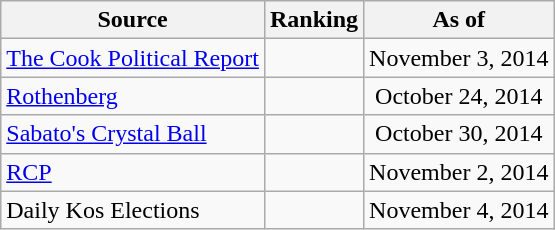<table class="wikitable" style="text-align:center">
<tr>
<th>Source</th>
<th>Ranking</th>
<th>As of</th>
</tr>
<tr>
<td align=left><a href='#'>The Cook Political Report</a></td>
<td></td>
<td>November 3, 2014</td>
</tr>
<tr>
<td align=left><a href='#'>Rothenberg</a></td>
<td></td>
<td>October 24, 2014</td>
</tr>
<tr>
<td align=left><a href='#'>Sabato's Crystal Ball</a></td>
<td></td>
<td>October 30, 2014</td>
</tr>
<tr>
<td align="left"><a href='#'>RCP</a></td>
<td></td>
<td>November 2, 2014</td>
</tr>
<tr>
<td align=left>Daily Kos Elections</td>
<td></td>
<td>November 4, 2014</td>
</tr>
</table>
